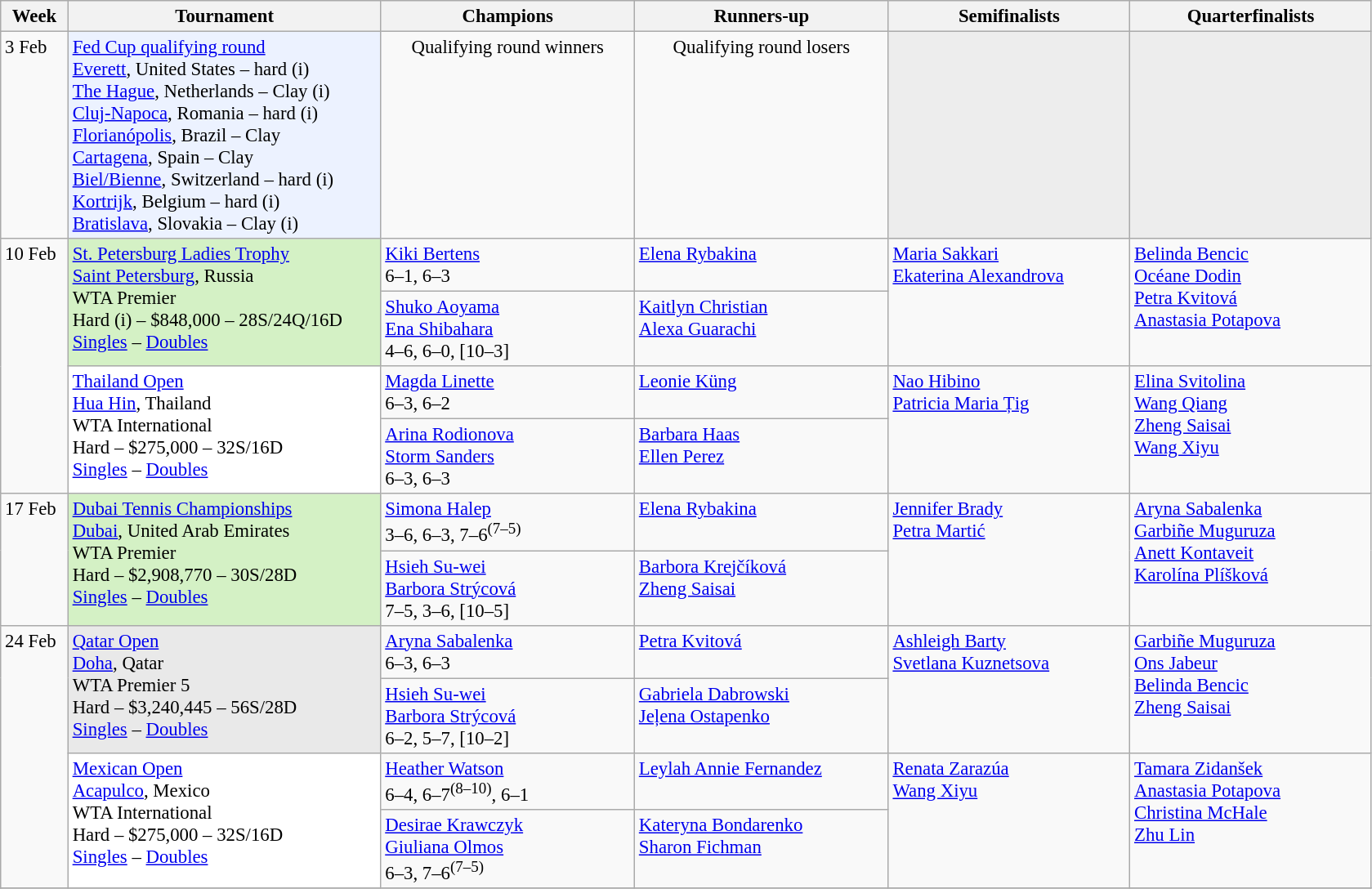<table class=wikitable style=font-size:95%>
<tr>
<th style="width:48px;">Week</th>
<th style="width:248px;">Tournament</th>
<th style="width:200px;">Champions</th>
<th style="width:200px;">Runners-up</th>
<th style="width:190px;">Semifinalists</th>
<th style="width:190px;">Quarterfinalists</th>
</tr>
<tr valign=top>
<td>3 Feb</td>
<td style="background:#ECF2FF;"><a href='#'>Fed Cup qualifying round</a><br><a href='#'>Everett</a>, United States – hard (i)<br><a href='#'>The Hague</a>, Netherlands – Clay (i)<br><a href='#'>Cluj-Napoca</a>, Romania – hard (i)<br><a href='#'>Florianópolis</a>, Brazil – Clay<br><a href='#'>Cartagena</a>, Spain – Clay<br><a href='#'>Biel/Bienne</a>, Switzerland – hard (i)<br><a href='#'>Kortrijk</a>, Belgium – hard (i)<br><a href='#'>Bratislava</a>, Slovakia – Clay (i)</td>
<td align=center>Qualifying round winners<br></td>
<td align=center>Qualifying round losers<br></td>
<td style="background:#ededed;"></td>
<td style="background:#ededed;"></td>
</tr>
<tr valign=top>
<td rowspan=4>10 Feb</td>
<td style="background:#D4F1C5;" rowspan="2"><a href='#'>St. Petersburg Ladies Trophy</a><br> <a href='#'>Saint Petersburg</a>, Russia<br>WTA Premier<br>Hard (i) – $848,000 – 28S/24Q/16D<br><a href='#'>Singles</a> – <a href='#'>Doubles</a></td>
<td> <a href='#'>Kiki Bertens</a> <br> 6–1, 6–3</td>
<td> <a href='#'>Elena Rybakina</a></td>
<td rowspan=2> <a href='#'>Maria Sakkari</a> <br> <a href='#'>Ekaterina Alexandrova</a></td>
<td rowspan=2> <a href='#'>Belinda Bencic</a> <br> <a href='#'>Océane Dodin</a> <br> <a href='#'>Petra Kvitová</a> <br>  <a href='#'>Anastasia Potapova</a></td>
</tr>
<tr valign=top>
<td> <a href='#'>Shuko Aoyama</a> <br>  <a href='#'>Ena Shibahara</a> <br>  4–6, 6–0, [10–3]</td>
<td> <a href='#'>Kaitlyn Christian</a> <br>  <a href='#'>Alexa Guarachi</a></td>
</tr>
<tr valign=top>
<td style="background:#fff;" rowspan="2"><a href='#'>Thailand Open</a><br> <a href='#'>Hua Hin</a>, Thailand <br>WTA International<br>Hard – $275,000 – 32S/16D<br><a href='#'>Singles</a> – <a href='#'>Doubles</a></td>
<td> <a href='#'>Magda Linette</a> <br> 6–3, 6–2</td>
<td> <a href='#'>Leonie Küng</a></td>
<td rowspan=2> <a href='#'>Nao Hibino</a> <br>  <a href='#'>Patricia Maria Țig</a></td>
<td rowspan=2> <a href='#'>Elina Svitolina</a><br> <a href='#'>Wang Qiang</a> <br> <a href='#'>Zheng Saisai</a> <br>  <a href='#'>Wang Xiyu</a></td>
</tr>
<tr valign=top>
<td> <a href='#'>Arina Rodionova</a> <br>  <a href='#'>Storm Sanders</a> <br> 6–3, 6–3</td>
<td> <a href='#'>Barbara Haas</a> <br>  <a href='#'>Ellen Perez</a></td>
</tr>
<tr valign=top>
<td rowspan=2>17 Feb</td>
<td style="background:#D4F1C5;" rowspan="2"><a href='#'>Dubai Tennis Championships</a><br> <a href='#'>Dubai</a>, United Arab Emirates<br>WTA Premier<br>Hard – $2,908,770 – 30S/28D<br><a href='#'>Singles</a> – <a href='#'>Doubles</a></td>
<td> <a href='#'>Simona Halep</a> <br> 3–6, 6–3, 7–6<sup>(7–5)</sup></td>
<td> <a href='#'>Elena Rybakina</a></td>
<td rowspan=2> <a href='#'>Jennifer Brady</a> <br>  <a href='#'>Petra Martić</a></td>
<td rowspan=2> <a href='#'>Aryna Sabalenka</a> <br>  <a href='#'>Garbiñe Muguruza</a> <br> <a href='#'>Anett Kontaveit</a> <br>   <a href='#'>Karolína Plíšková</a></td>
</tr>
<tr valign=top>
<td> <a href='#'>Hsieh Su-wei</a> <br>  <a href='#'>Barbora Strýcová</a> <br>7–5, 3–6, [10–5]</td>
<td> <a href='#'>Barbora Krejčíková</a> <br>  <a href='#'>Zheng Saisai</a></td>
</tr>
<tr valign=top>
<td rowspan=4>24 Feb</td>
<td style="background:#E9E9E9;" rowspan="2"><a href='#'>Qatar Open</a><br> <a href='#'>Doha</a>, Qatar<br>WTA Premier 5<br>Hard – $3,240,445 – 56S/28D<br><a href='#'>Singles</a> – <a href='#'>Doubles</a></td>
<td> <a href='#'>Aryna Sabalenka</a> <br>6–3, 6–3</td>
<td> <a href='#'>Petra Kvitová</a></td>
<td rowspan=2> <a href='#'>Ashleigh Barty</a> <br>  <a href='#'>Svetlana Kuznetsova</a></td>
<td rowspan=2> <a href='#'>Garbiñe Muguruza</a><br> <a href='#'>Ons Jabeur</a><br> <a href='#'>Belinda Bencic</a> <br>  <a href='#'>Zheng Saisai</a></td>
</tr>
<tr valign=top>
<td> <a href='#'>Hsieh Su-wei</a> <br>  <a href='#'>Barbora Strýcová</a> <br>6–2, 5–7, [10–2]</td>
<td> <a href='#'>Gabriela Dabrowski</a> <br>  <a href='#'>Jeļena Ostapenko</a></td>
</tr>
<tr valign=top>
<td style="background:#fff;" rowspan="2"><a href='#'>Mexican Open</a> <br> <a href='#'>Acapulco</a>, Mexico<br>WTA International<br>Hard – $275,000 – 32S/16D<br><a href='#'>Singles</a> – <a href='#'>Doubles</a></td>
<td> <a href='#'>Heather Watson</a> <br> 6–4, 6–7<sup>(8–10)</sup>, 6–1</td>
<td> <a href='#'>Leylah Annie Fernandez</a></td>
<td rowspan=2> <a href='#'>Renata Zarazúa</a> <br>  <a href='#'>Wang Xiyu</a></td>
<td rowspan=2> <a href='#'>Tamara Zidanšek</a><br> <a href='#'>Anastasia Potapova</a> <br> <a href='#'>Christina McHale</a> <br>  <a href='#'>Zhu Lin</a></td>
</tr>
<tr valign=top>
<td> <a href='#'>Desirae Krawczyk</a> <br> <a href='#'>Giuliana Olmos</a> <br> 6–3, 7–6<sup>(7–5)</sup></td>
<td> <a href='#'>Kateryna Bondarenko</a> <br>  <a href='#'>Sharon Fichman</a></td>
</tr>
<tr valign=top>
</tr>
</table>
